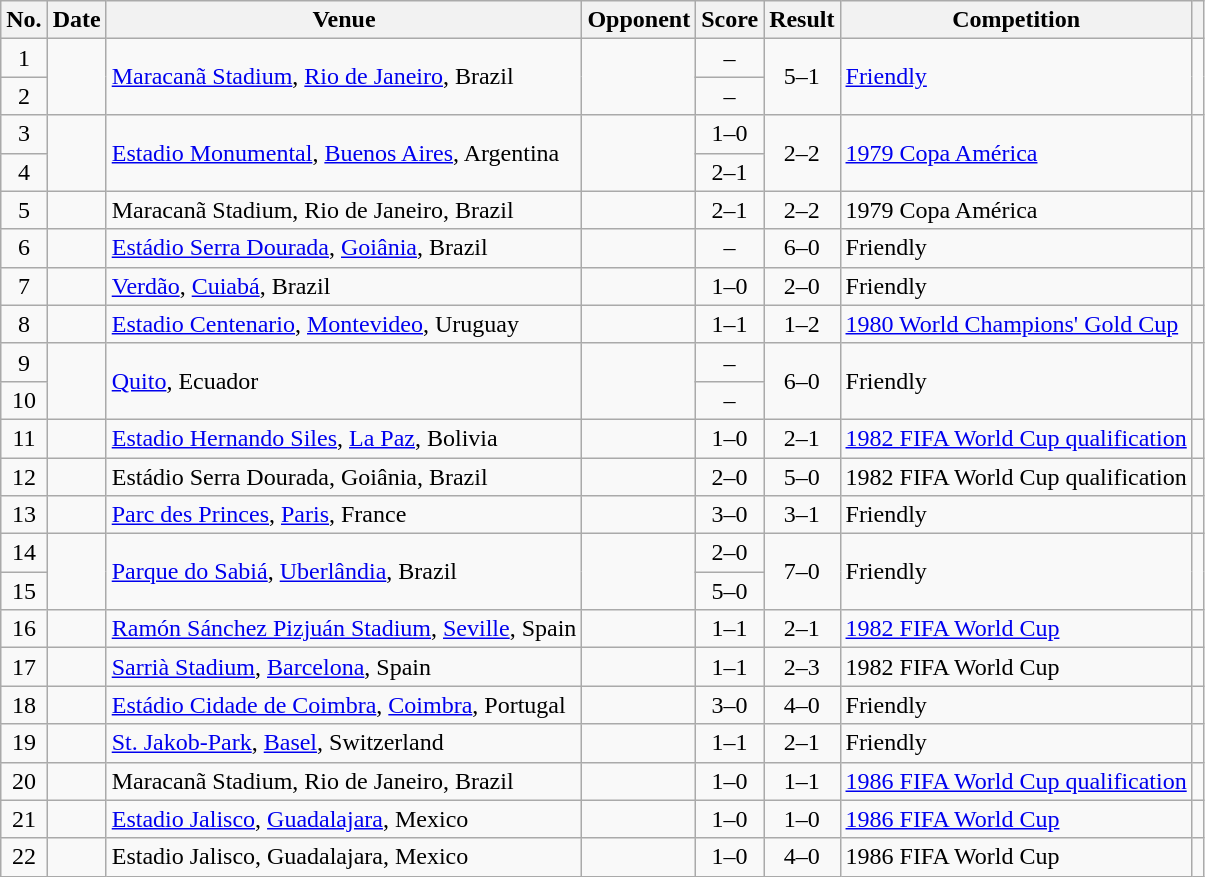<table class="wikitable sortable">
<tr>
<th scope="col">No.</th>
<th scope="col">Date</th>
<th scope="col">Venue</th>
<th scope="col">Opponent</th>
<th scope="col">Score</th>
<th scope="col">Result</th>
<th scope="col">Competition</th>
<th scope="col" class="unsortable"></th>
</tr>
<tr>
<td style="text-align:center">1</td>
<td rowspan="2"></td>
<td rowspan="2"><a href='#'>Maracanã Stadium</a>, <a href='#'>Rio de Janeiro</a>, Brazil</td>
<td rowspan="2"></td>
<td style="text-align:center">–</td>
<td rowspan="2" style="text-align:center">5–1</td>
<td rowspan="2"><a href='#'>Friendly</a></td>
<td rowspan="2"></td>
</tr>
<tr>
<td style="text-align:center">2</td>
<td style="text-align:center">–</td>
</tr>
<tr>
<td style="text-align:center">3</td>
<td rowspan="2"></td>
<td rowspan="2"><a href='#'>Estadio Monumental</a>, <a href='#'>Buenos Aires</a>, Argentina</td>
<td rowspan="2"></td>
<td style="text-align:center">1–0</td>
<td rowspan="2" style="text-align:center">2–2</td>
<td rowspan="2"><a href='#'>1979 Copa América</a></td>
<td rowspan="2"></td>
</tr>
<tr>
<td style="text-align:center">4</td>
<td style="text-align:center">2–1</td>
</tr>
<tr>
<td style="text-align:center">5</td>
<td></td>
<td>Maracanã Stadium, Rio de Janeiro, Brazil</td>
<td></td>
<td style="text-align:center">2–1</td>
<td style="text-align:center">2–2</td>
<td>1979 Copa América</td>
<td></td>
</tr>
<tr>
<td style="text-align:center">6</td>
<td></td>
<td><a href='#'>Estádio Serra Dourada</a>, <a href='#'>Goiânia</a>, Brazil</td>
<td></td>
<td style="text-align:center">–</td>
<td style="text-align:center">6–0</td>
<td>Friendly</td>
<td></td>
</tr>
<tr>
<td style="text-align:center">7</td>
<td></td>
<td><a href='#'>Verdão</a>, <a href='#'>Cuiabá</a>, Brazil</td>
<td></td>
<td style="text-align:center">1–0</td>
<td style="text-align:center">2–0</td>
<td>Friendly</td>
<td></td>
</tr>
<tr>
<td style="text-align:center">8</td>
<td></td>
<td><a href='#'>Estadio Centenario</a>, <a href='#'>Montevideo</a>, Uruguay</td>
<td></td>
<td style="text-align:center">1–1</td>
<td style="text-align:center">1–2</td>
<td><a href='#'>1980 World Champions' Gold Cup</a></td>
<td></td>
</tr>
<tr>
<td style="text-align:center">9</td>
<td rowspan="2"></td>
<td rowspan="2"><a href='#'>Quito</a>, Ecuador</td>
<td rowspan="2"></td>
<td style="text-align:center">–</td>
<td rowspan="2" style="text-align:center">6–0</td>
<td rowspan="2">Friendly</td>
<td rowspan="2"></td>
</tr>
<tr>
<td style="text-align:center">10</td>
<td style="text-align:center">–</td>
</tr>
<tr>
<td style="text-align:center">11</td>
<td></td>
<td><a href='#'>Estadio Hernando Siles</a>, <a href='#'>La Paz</a>, Bolivia</td>
<td></td>
<td style="text-align:center">1–0</td>
<td style="text-align:center">2–1</td>
<td><a href='#'>1982 FIFA World Cup qualification</a></td>
<td></td>
</tr>
<tr>
<td style="text-align:center">12</td>
<td></td>
<td>Estádio Serra Dourada, Goiânia, Brazil</td>
<td></td>
<td style="text-align:center">2–0</td>
<td style="text-align:center">5–0</td>
<td>1982 FIFA World Cup qualification</td>
<td></td>
</tr>
<tr>
<td style="text-align:center">13</td>
<td></td>
<td><a href='#'>Parc des Princes</a>, <a href='#'>Paris</a>, France</td>
<td></td>
<td style="text-align:center">3–0</td>
<td style="text-align:center">3–1</td>
<td>Friendly</td>
<td></td>
</tr>
<tr>
<td style="text-align:center">14</td>
<td rowspan="2"></td>
<td rowspan="2"><a href='#'>Parque do Sabiá</a>, <a href='#'>Uberlândia</a>, Brazil</td>
<td rowspan="2"></td>
<td style="text-align:center">2–0</td>
<td rowspan="2" style="text-align:center">7–0</td>
<td rowspan="2">Friendly</td>
<td rowspan="2"></td>
</tr>
<tr>
<td style="text-align:center">15</td>
<td style="text-align:center">5–0</td>
</tr>
<tr>
<td style="text-align:center">16</td>
<td></td>
<td><a href='#'>Ramón Sánchez Pizjuán Stadium</a>, <a href='#'>Seville</a>, Spain</td>
<td></td>
<td style="text-align:center">1–1</td>
<td style="text-align:center">2–1</td>
<td><a href='#'>1982 FIFA World Cup</a></td>
<td></td>
</tr>
<tr>
<td style="text-align:center">17</td>
<td></td>
<td><a href='#'>Sarrià Stadium</a>, <a href='#'>Barcelona</a>, Spain</td>
<td></td>
<td style="text-align:center">1–1</td>
<td style="text-align:center">2–3</td>
<td>1982 FIFA World Cup</td>
<td></td>
</tr>
<tr>
<td style="text-align:center">18</td>
<td></td>
<td><a href='#'>Estádio Cidade de Coimbra</a>, <a href='#'>Coimbra</a>, Portugal</td>
<td></td>
<td style="text-align:center">3–0</td>
<td style="text-align:center">4–0</td>
<td>Friendly</td>
<td></td>
</tr>
<tr>
<td style="text-align:center">19</td>
<td></td>
<td><a href='#'>St. Jakob-Park</a>, <a href='#'>Basel</a>, Switzerland</td>
<td></td>
<td style="text-align:center">1–1</td>
<td style="text-align:center">2–1</td>
<td>Friendly</td>
<td></td>
</tr>
<tr>
<td style="text-align:center">20</td>
<td></td>
<td>Maracanã Stadium, Rio de Janeiro, Brazil</td>
<td></td>
<td style="text-align:center">1–0</td>
<td style="text-align:center">1–1</td>
<td><a href='#'>1986 FIFA World Cup qualification</a></td>
<td></td>
</tr>
<tr>
<td style="text-align:center">21</td>
<td></td>
<td><a href='#'>Estadio Jalisco</a>, <a href='#'>Guadalajara</a>, Mexico</td>
<td></td>
<td style="text-align:center">1–0</td>
<td style="text-align:center">1–0</td>
<td><a href='#'>1986 FIFA World Cup</a></td>
<td></td>
</tr>
<tr>
<td style="text-align:center">22</td>
<td></td>
<td>Estadio Jalisco, Guadalajara, Mexico</td>
<td></td>
<td style="text-align:center">1–0</td>
<td style="text-align:center">4–0</td>
<td>1986 FIFA World Cup</td>
<td></td>
</tr>
</table>
